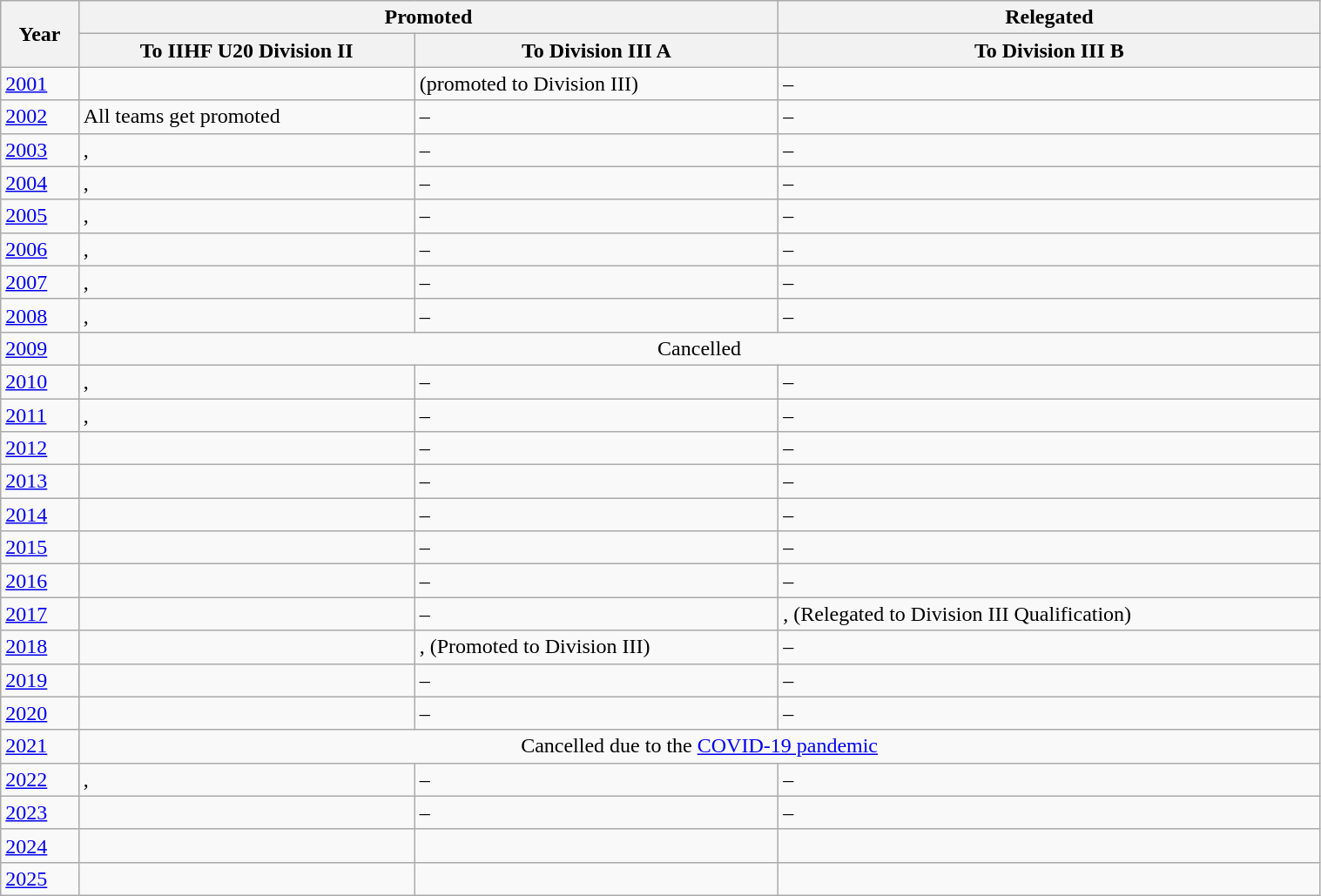<table class="wikitable" width=80%>
<tr>
<th rowspan=2>Year</th>
<th colspan=2>Promoted</th>
<th colspan=1>Relegated</th>
</tr>
<tr>
<th width=250px>To IIHF U20 Division II</th>
<th>To Division III A</th>
<th>To Division III B</th>
</tr>
<tr>
<td><a href='#'>2001</a></td>
<td></td>
<td> (promoted to Division III)</td>
<td>–</td>
</tr>
<tr>
<td><a href='#'>2002</a></td>
<td>All teams get promoted</td>
<td>–</td>
<td>–</td>
</tr>
<tr>
<td><a href='#'>2003</a></td>
<td>, </td>
<td>–</td>
<td>–</td>
</tr>
<tr>
<td><a href='#'>2004</a></td>
<td>, </td>
<td>–</td>
<td>–</td>
</tr>
<tr>
<td><a href='#'>2005</a></td>
<td>, </td>
<td>–</td>
<td>–</td>
</tr>
<tr>
<td><a href='#'>2006</a></td>
<td>, </td>
<td>–</td>
<td>–</td>
</tr>
<tr>
<td><a href='#'>2007</a></td>
<td>, </td>
<td>–</td>
<td>–</td>
</tr>
<tr>
<td><a href='#'>2008</a></td>
<td>, </td>
<td>–</td>
<td>–</td>
</tr>
<tr>
<td><a href='#'>2009</a></td>
<td colspan=3 align=center>Cancelled</td>
</tr>
<tr>
<td><a href='#'>2010</a></td>
<td>, </td>
<td>–</td>
<td>–</td>
</tr>
<tr>
<td><a href='#'>2011</a></td>
<td>, </td>
<td>–</td>
<td>–</td>
</tr>
<tr>
<td><a href='#'>2012</a></td>
<td></td>
<td>–</td>
<td>–</td>
</tr>
<tr>
<td><a href='#'>2013</a></td>
<td></td>
<td>–</td>
<td>–</td>
</tr>
<tr>
<td><a href='#'>2014</a></td>
<td></td>
<td>–</td>
<td>–</td>
</tr>
<tr>
<td><a href='#'>2015</a></td>
<td></td>
<td>–</td>
<td>–</td>
</tr>
<tr>
<td><a href='#'>2016</a></td>
<td></td>
<td>–</td>
<td>–</td>
</tr>
<tr>
<td><a href='#'>2017</a></td>
<td></td>
<td>–</td>
<td>,  (Relegated to Division III Qualification)</td>
</tr>
<tr>
<td><a href='#'>2018</a></td>
<td></td>
<td>,  (Promoted to Division III)</td>
<td>–</td>
</tr>
<tr>
<td><a href='#'>2019</a></td>
<td></td>
<td>–</td>
<td>–</td>
</tr>
<tr>
<td><a href='#'>2020</a></td>
<td></td>
<td>–</td>
<td>–</td>
</tr>
<tr>
<td><a href='#'>2021</a></td>
<td colspan=3 align=center>Cancelled due to the <a href='#'>COVID-19 pandemic</a></td>
</tr>
<tr>
<td><a href='#'>2022</a></td>
<td>, </td>
<td>–</td>
<td>–</td>
</tr>
<tr>
<td><a href='#'>2023</a></td>
<td></td>
<td>–</td>
<td>–</td>
</tr>
<tr>
<td><a href='#'>2024</a></td>
<td></td>
<td></td>
<td></td>
</tr>
<tr>
<td><a href='#'>2025</a></td>
<td></td>
<td></td>
<td></td>
</tr>
</table>
